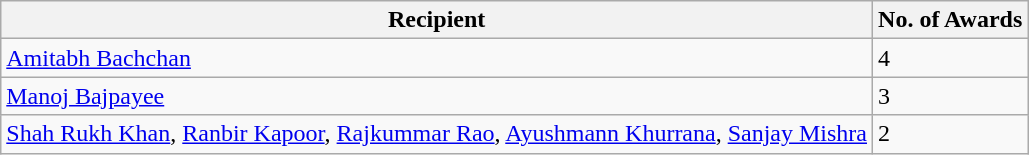<table class="wikitable">
<tr>
<th>Recipient</th>
<th>No. of Awards</th>
</tr>
<tr>
<td><a href='#'>Amitabh Bachchan</a></td>
<td>4</td>
</tr>
<tr>
<td><a href='#'>Manoj Bajpayee</a></td>
<td>3</td>
</tr>
<tr>
<td><a href='#'>Shah Rukh Khan</a>, <a href='#'>Ranbir Kapoor</a>, <a href='#'>Rajkummar Rao</a>, <a href='#'>Ayushmann Khurrana</a>, <a href='#'>Sanjay Mishra</a></td>
<td>2</td>
</tr>
</table>
